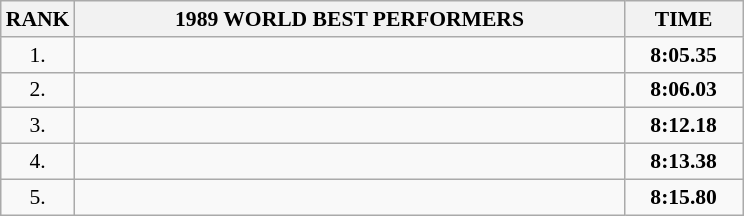<table class="wikitable" style="border-collapse: collapse; font-size: 90%;">
<tr>
<th>RANK</th>
<th align="center" style="width: 25em">1989 WORLD BEST PERFORMERS</th>
<th align="center" style="width: 5em">TIME</th>
</tr>
<tr>
<td align="center">1.</td>
<td></td>
<td align="center"><strong>8:05.35</strong></td>
</tr>
<tr>
<td align="center">2.</td>
<td></td>
<td align="center"><strong>8:06.03</strong></td>
</tr>
<tr>
<td align="center">3.</td>
<td></td>
<td align="center"><strong>8:12.18</strong></td>
</tr>
<tr>
<td align="center">4.</td>
<td></td>
<td align="center"><strong>8:13.38</strong></td>
</tr>
<tr>
<td align="center">5.</td>
<td></td>
<td align="center"><strong>8:15.80</strong></td>
</tr>
</table>
